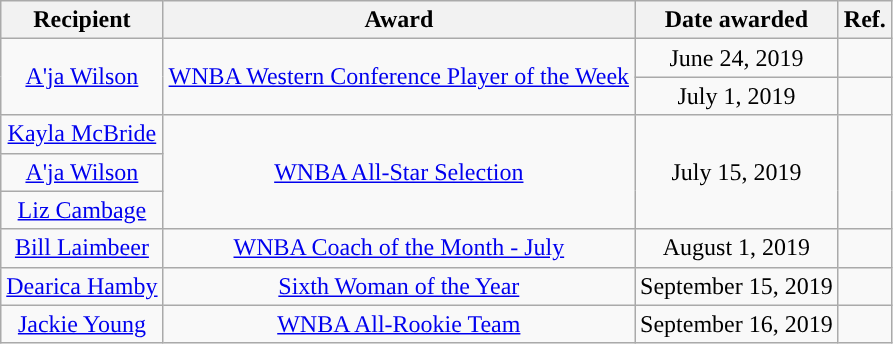<table class="wikitable sortable sortable" style="text-align: center">
<tr>
<th>Recipient</th>
<th>Award</th>
<th>Date awarded</th>
<th>Ref.</th>
</tr>
<tr>
<td rowspan=2><a href='#'>A'ja Wilson</a></td>
<td rowspan=2><a href='#'>WNBA Western Conference Player of the Week</a></td>
<td>June 24, 2019</td>
<td></td>
</tr>
<tr>
<td>July 1, 2019</td>
<td></td>
</tr>
<tr>
<td><a href='#'>Kayla McBride</a></td>
<td rowspan=3><a href='#'>WNBA All-Star Selection</a></td>
<td rowspan=3>July 15, 2019</td>
<td rowspan=3></td>
</tr>
<tr>
<td><a href='#'>A'ja Wilson</a></td>
</tr>
<tr>
<td><a href='#'>Liz Cambage</a></td>
</tr>
<tr>
<td><a href='#'>Bill Laimbeer</a></td>
<td><a href='#'>WNBA Coach of the Month - July</a></td>
<td>August 1, 2019</td>
<td></td>
</tr>
<tr>
<td><a href='#'>Dearica Hamby</a></td>
<td><a href='#'>Sixth Woman of the Year</a></td>
<td>September 15, 2019</td>
<td></td>
</tr>
<tr>
<td><a href='#'>Jackie Young</a></td>
<td><a href='#'>WNBA All-Rookie Team</a></td>
<td>September 16, 2019</td>
<td></td>
</tr>
</table>
